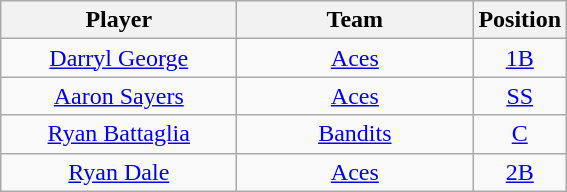<table class="wikitable" style="text-align:center;">
<tr>
<th scope="col" width=150>Player</th>
<th scope="col" width=150>Team</th>
<th scope="col" width=50>Position</th>
</tr>
<tr>
<td><a href='#'>Darryl George</a></td>
<td><a href='#'>Aces</a></td>
<td><a href='#'>1B</a></td>
</tr>
<tr>
<td><a href='#'>Aaron Sayers</a></td>
<td><a href='#'>Aces</a></td>
<td><a href='#'>SS</a></td>
</tr>
<tr>
<td><a href='#'>Ryan Battaglia</a></td>
<td><a href='#'>Bandits</a></td>
<td><a href='#'>C</a></td>
</tr>
<tr>
<td><a href='#'>Ryan Dale</a></td>
<td><a href='#'>Aces</a></td>
<td><a href='#'>2B</a></td>
</tr>
</table>
